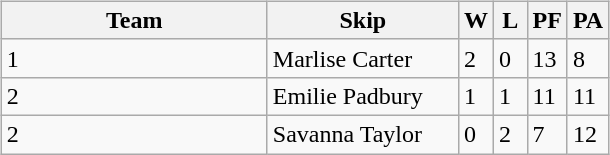<table table>
<tr>
<td valign=top width=10%><br><table class=wikitable>
<tr>
<th width=170>Team</th>
<th width=120>Skip</th>
<th width=15>W</th>
<th width=15>L</th>
<th width=15>PF</th>
<th width=15>PA</th>
</tr>
<tr>
<td> 1</td>
<td>Marlise Carter</td>
<td>2</td>
<td>0</td>
<td>13</td>
<td>8</td>
</tr>
<tr>
<td> 2</td>
<td>Emilie Padbury</td>
<td>1</td>
<td>1</td>
<td>11</td>
<td>11</td>
</tr>
<tr>
<td> 2</td>
<td>Savanna Taylor</td>
<td>0</td>
<td>2</td>
<td>7</td>
<td>12</td>
</tr>
</table>
</td>
</tr>
</table>
